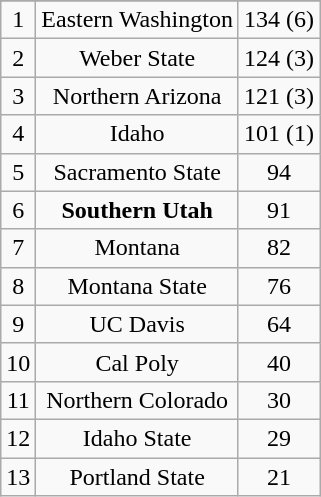<table class="wikitable" style="display: inline-table;">
<tr align="center">
</tr>
<tr align="center">
<td>1</td>
<td>Eastern Washington</td>
<td>134 (6)</td>
</tr>
<tr align="center">
<td>2</td>
<td>Weber State</td>
<td>124 (3)</td>
</tr>
<tr align="center">
<td>3</td>
<td>Northern Arizona</td>
<td>121 (3)</td>
</tr>
<tr align="center">
<td>4</td>
<td>Idaho</td>
<td>101 (1)</td>
</tr>
<tr align="center">
<td>5</td>
<td>Sacramento State</td>
<td>94</td>
</tr>
<tr align="center">
<td>6</td>
<td><strong>Southern Utah</strong></td>
<td>91</td>
</tr>
<tr align="center">
<td>7</td>
<td>Montana</td>
<td>82</td>
</tr>
<tr align="center">
<td>8</td>
<td>Montana State</td>
<td>76</td>
</tr>
<tr align="center">
<td>9</td>
<td>UC Davis</td>
<td>64</td>
</tr>
<tr align="center">
<td>10</td>
<td>Cal Poly</td>
<td>40</td>
</tr>
<tr align="center">
<td>11</td>
<td>Northern Colorado</td>
<td>30</td>
</tr>
<tr align="center">
<td>12</td>
<td>Idaho State</td>
<td>29</td>
</tr>
<tr align="center">
<td>13</td>
<td>Portland State</td>
<td>21</td>
</tr>
</table>
